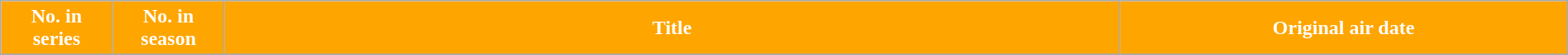<table class="wikitable plainrowheaders" style="width:100%; margin:auto; background:#FFF;">
<tr>
<th style="width:5%; background:orange; color:#fff;">No. in<br>series </th>
<th style="width:5%; background:orange; color:#fff;">No. in<br>season </th>
<th style="width:40%; background:orange; color:#fff;">Title</th>
<th style="width:20%; background:orange; color:#fff;">Original air date</th>
</tr>
<tr>
</tr>
</table>
